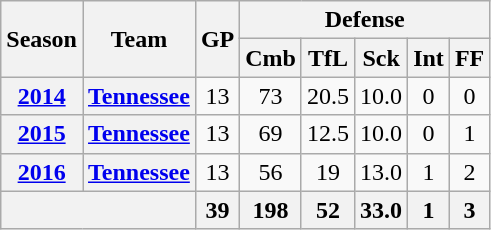<table class="wikitable" style="text-align:center;">
<tr>
<th rowspan="2">Season</th>
<th rowspan="2">Team</th>
<th rowspan="2">GP</th>
<th colspan="5">Defense</th>
</tr>
<tr>
<th>Cmb</th>
<th>TfL</th>
<th>Sck</th>
<th>Int</th>
<th>FF</th>
</tr>
<tr>
<th><a href='#'>2014</a></th>
<th><a href='#'>Tennessee</a></th>
<td>13</td>
<td>73</td>
<td>20.5</td>
<td>10.0</td>
<td>0</td>
<td>0</td>
</tr>
<tr>
<th><a href='#'>2015</a></th>
<th><a href='#'>Tennessee</a></th>
<td>13</td>
<td>69</td>
<td>12.5</td>
<td>10.0</td>
<td>0</td>
<td>1</td>
</tr>
<tr>
<th><a href='#'>2016</a></th>
<th><a href='#'>Tennessee</a></th>
<td>13</td>
<td>56</td>
<td>19</td>
<td>13.0</td>
<td>1</td>
<td>2</td>
</tr>
<tr>
<th colspan="2"></th>
<th>39</th>
<th>198</th>
<th>52</th>
<th>33.0</th>
<th>1</th>
<th>3</th>
</tr>
</table>
